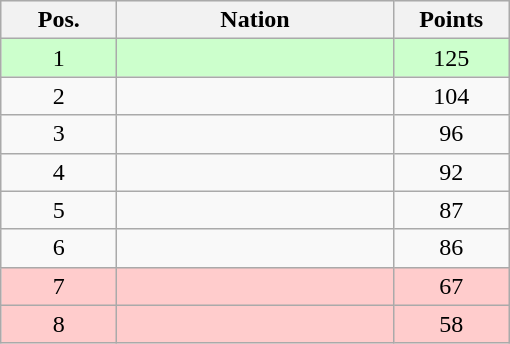<table class="wikitable gauche" cellspacing="1" style="width:340px;">
<tr style="background:#efefef; text-align:center;">
<th style="width:70px;">Pos.</th>
<th>Nation</th>
<th style="width:70px;">Points</th>
</tr>
<tr style="vertical-align:top; text-align:center; background:#ccffcc;">
<td>1</td>
<td style="text-align:left;"></td>
<td>125</td>
</tr>
<tr style="vertical-align:top; text-align:center;">
<td>2</td>
<td style="text-align:left;"></td>
<td>104</td>
</tr>
<tr style="vertical-align:top; text-align:center;">
<td>3</td>
<td style="text-align:left;"></td>
<td>96</td>
</tr>
<tr style="vertical-align:top; text-align:center;">
<td>4</td>
<td style="text-align:left;"></td>
<td>92</td>
</tr>
<tr style="vertical-align:top; text-align:center;">
<td>5</td>
<td style="text-align:left;"></td>
<td>87</td>
</tr>
<tr style="vertical-align:top; text-align:center;">
<td>6</td>
<td style="text-align:left;"></td>
<td>86</td>
</tr>
<tr style="vertical-align:top; text-align:center; background:#ffcccc;">
<td>7</td>
<td style="text-align:left;"></td>
<td>67</td>
</tr>
<tr style="vertical-align:top; text-align:center; background:#ffcccc;">
<td>8</td>
<td style="text-align:left;"></td>
<td>58</td>
</tr>
</table>
